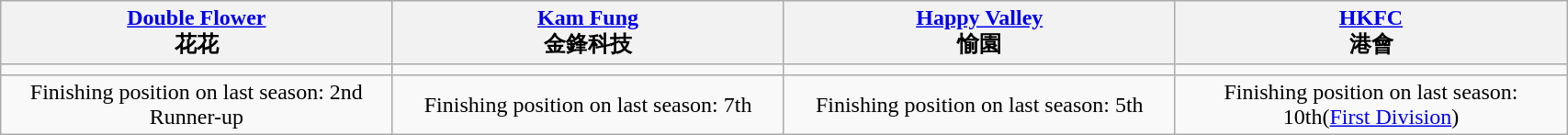<table class="wikitable" align=center width=90%>
<tr>
<th width=25%><a href='#'>Double Flower</a><br>花花</th>
<th width=25%><a href='#'>Kam Fung</a><br>金鋒科技</th>
<th width=25%><a href='#'>Happy Valley</a><br>愉園</th>
<th width=25%><a href='#'>HKFC</a><br>港會</th>
</tr>
<tr>
<td align=center></td>
<td align=center></td>
<td align=center></td>
<td align=center></td>
</tr>
<tr>
<td align=center>Finishing position on last season: 2nd Runner-up</td>
<td align=center>Finishing position on last season: 7th</td>
<td align=center>Finishing position on last season: 5th</td>
<td align=center>Finishing position on last season: 10th(<a href='#'>First Division</a>)</td>
</tr>
</table>
